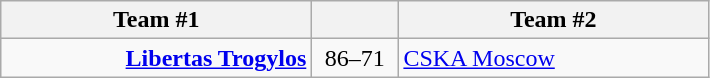<table class=wikitable style="text-align:center">
<tr>
<th width=200>Team #1</th>
<th width=50></th>
<th width=200>Team #2</th>
</tr>
<tr>
<td align=right><strong><a href='#'>Libertas Trogylos</a></strong> </td>
<td>86–71</td>
<td align=left> <a href='#'>CSKA Moscow</a></td>
</tr>
</table>
